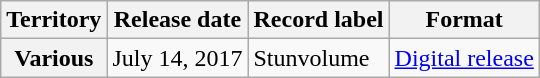<table class="wikitable plainrowheaders">
<tr>
<th scope="col">Territory</th>
<th scope="col">Release date</th>
<th scope="col">Record label</th>
<th scope="col">Format</th>
</tr>
<tr>
<th scope="row">Various</th>
<td>July 14, 2017</td>
<td>Stunvolume</td>
<td><a href='#'>Digital release</a></td>
</tr>
</table>
